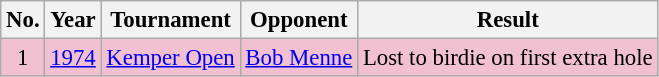<table class="wikitable" style="font-size:95%;">
<tr>
<th>No.</th>
<th>Year</th>
<th>Tournament</th>
<th>Opponent</th>
<th>Result</th>
</tr>
<tr style="background:#F2C1D1;">
<td align=center>1</td>
<td><a href='#'>1974</a></td>
<td><a href='#'>Kemper Open</a></td>
<td> <a href='#'>Bob Menne</a></td>
<td>Lost to birdie on first extra hole</td>
</tr>
</table>
